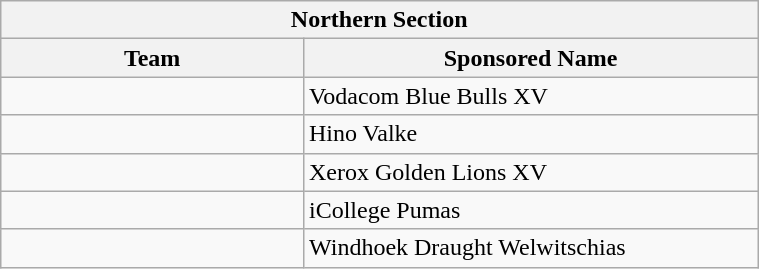<table class="wikitable collapsible sortable" style="text-align:left; font-size:100%; width:40%;">
<tr>
<th colspan="100%" align=center>Northern Section</th>
</tr>
<tr>
<th width="40%">Team</th>
<th width="60%">Sponsored Name</th>
</tr>
<tr>
<td></td>
<td>Vodacom Blue Bulls XV</td>
</tr>
<tr>
<td></td>
<td>Hino Valke</td>
</tr>
<tr>
<td></td>
<td>Xerox Golden Lions XV</td>
</tr>
<tr>
<td></td>
<td>iCollege Pumas</td>
</tr>
<tr>
<td></td>
<td>Windhoek Draught Welwitschias</td>
</tr>
</table>
